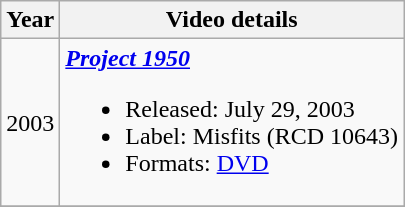<table class ="wikitable">
<tr>
<th>Year</th>
<th>Video details</th>
</tr>
<tr>
<td>2003</td>
<td><strong><em><a href='#'>Project 1950</a></em></strong><br><ul><li>Released: July 29, 2003</li><li>Label: Misfits (RCD 10643)</li><li>Formats: <a href='#'>DVD</a></li></ul></td>
</tr>
<tr>
</tr>
</table>
